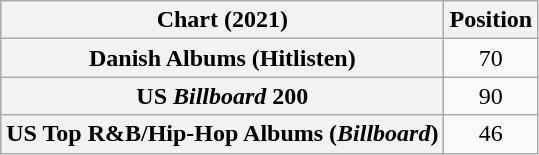<table class="wikitable sortable plainrowheaders" style="text-align:center">
<tr>
<th scope="col">Chart (2021)</th>
<th scope="col">Position</th>
</tr>
<tr>
<th scope="row">Danish Albums (Hitlisten)</th>
<td>70</td>
</tr>
<tr>
<th scope="row">US <em>Billboard</em> 200</th>
<td>90</td>
</tr>
<tr>
<th scope="row">US Top R&B/Hip-Hop Albums (<em>Billboard</em>)</th>
<td>46</td>
</tr>
</table>
